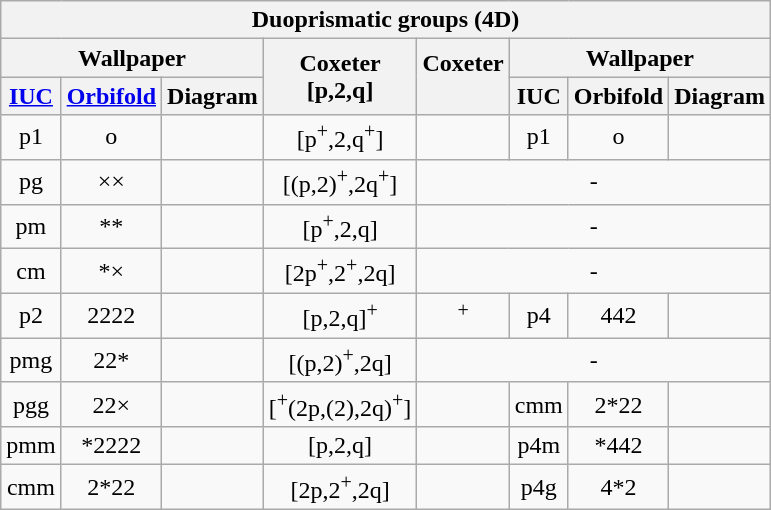<table class="wikitable collapsible collapsed" style="text-align:center;">
<tr>
<th colspan=12>Duoprismatic groups (4D)</th>
</tr>
<tr>
<th colspan=3>Wallpaper</th>
<th rowspan=2>Coxeter<br>[p,2,q]<br></th>
<th rowspan=2>Coxeter<br><br></th>
<th colspan=3>Wallpaper</th>
</tr>
<tr>
<th><a href='#'>IUC</a></th>
<th><a href='#'>Orbifold</a></th>
<th>Diagram</th>
<th>IUC</th>
<th>Orbifold</th>
<th>Diagram</th>
</tr>
<tr>
<td>p1</td>
<td>o</td>
<td></td>
<td>[p<sup>+</sup>,2,q<sup>+</sup>]</td>
<td></td>
<td>p1</td>
<td>o</td>
<td></td>
</tr>
<tr>
<td>pg</td>
<td>××</td>
<td></td>
<td>[(p,2)<sup>+</sup>,2q<sup>+</sup>]</td>
<td colspan=4>-</td>
</tr>
<tr>
<td>pm</td>
<td>**</td>
<td></td>
<td>[p<sup>+</sup>,2,q]</td>
<td colspan=4>-</td>
</tr>
<tr>
<td>cm</td>
<td>*×</td>
<td></td>
<td>[2p<sup>+</sup>,2<sup>+</sup>,2q]</td>
<td colspan=4>-</td>
</tr>
<tr>
<td>p2</td>
<td>2222</td>
<td></td>
<td>[p,2,q]<sup>+</sup></td>
<td><sup>+</sup></td>
<td>p4</td>
<td>442</td>
<td></td>
</tr>
<tr>
<td>pmg</td>
<td>22*</td>
<td></td>
<td>[(p,2)<sup>+</sup>,2q]</td>
<td colspan=4>-</td>
</tr>
<tr>
<td>pgg</td>
<td>22×</td>
<td></td>
<td>[<sup>+</sup>(2p,(2),2q)<sup>+</sup>]</td>
<td></td>
<td>cmm</td>
<td>2*22</td>
<td></td>
</tr>
<tr>
<td>pmm</td>
<td>*2222</td>
<td></td>
<td>[p,2,q]</td>
<td></td>
<td>p4m</td>
<td>*442</td>
<td></td>
</tr>
<tr>
<td>cmm</td>
<td>2*22</td>
<td></td>
<td>[2p,2<sup>+</sup>,2q]</td>
<td></td>
<td>p4g</td>
<td>4*2</td>
<td></td>
</tr>
</table>
